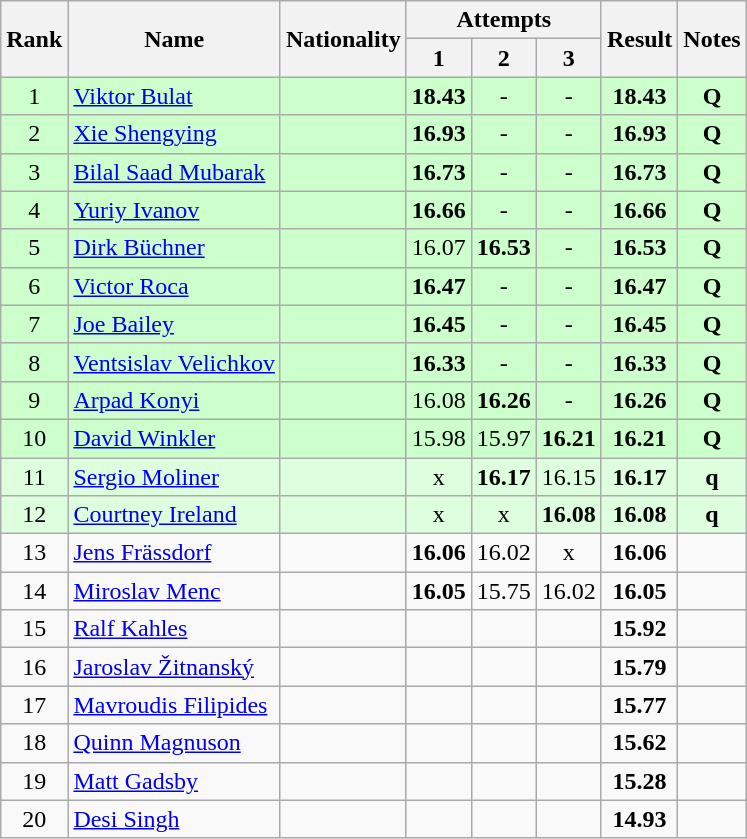<table class="wikitable sortable" style="text-align:center">
<tr>
<th rowspan=2>Rank</th>
<th rowspan=2>Name</th>
<th rowspan=2>Nationality</th>
<th colspan=3>Attempts</th>
<th rowspan=2>Result</th>
<th rowspan=2>Notes</th>
</tr>
<tr>
<th>1</th>
<th>2</th>
<th>3</th>
</tr>
<tr bgcolor=ccffcc>
<td>1</td>
<td align=left><a href='#'>Viktor Bulat</a></td>
<td align=left></td>
<td><strong>18.43</strong></td>
<td>-</td>
<td>-</td>
<td><strong>18.43</strong></td>
<td><strong>Q</strong></td>
</tr>
<tr bgcolor=ccffcc>
<td>2</td>
<td align=left><a href='#'>Xie Shengying</a></td>
<td align=left></td>
<td><strong>16.93</strong></td>
<td>-</td>
<td>-</td>
<td><strong>16.93</strong></td>
<td><strong>Q</strong></td>
</tr>
<tr bgcolor=ccffcc>
<td>3</td>
<td align=left><a href='#'>Bilal Saad Mubarak</a></td>
<td align=left></td>
<td><strong>16.73</strong></td>
<td>-</td>
<td>-</td>
<td><strong>16.73</strong></td>
<td><strong>Q</strong></td>
</tr>
<tr bgcolor=ccffcc>
<td>4</td>
<td align=left><a href='#'>Yuriy Ivanov</a></td>
<td align=left></td>
<td><strong>16.66</strong></td>
<td>-</td>
<td>-</td>
<td><strong>16.66</strong></td>
<td><strong>Q</strong></td>
</tr>
<tr bgcolor=ccffcc>
<td>5</td>
<td align=left><a href='#'>Dirk Büchner</a></td>
<td align=left></td>
<td>16.07</td>
<td><strong>16.53</strong></td>
<td>-</td>
<td><strong>16.53</strong></td>
<td><strong>Q</strong></td>
</tr>
<tr bgcolor=ccffcc>
<td>6</td>
<td align=left><a href='#'>Victor Roca</a></td>
<td align=left></td>
<td><strong>16.47</strong></td>
<td>-</td>
<td>-</td>
<td><strong>16.47</strong></td>
<td><strong>Q</strong></td>
</tr>
<tr bgcolor=ccffcc>
<td>7</td>
<td align=left><a href='#'>Joe Bailey</a></td>
<td align=left></td>
<td><strong>16.45</strong></td>
<td>-</td>
<td>-</td>
<td><strong>16.45</strong></td>
<td><strong>Q</strong></td>
</tr>
<tr bgcolor=ccffcc>
<td>8</td>
<td align=left><a href='#'>Ventsislav Velichkov</a></td>
<td align=left></td>
<td><strong>16.33</strong></td>
<td>-</td>
<td>-</td>
<td><strong>16.33</strong></td>
<td><strong>Q</strong></td>
</tr>
<tr bgcolor=ccffcc>
<td>9</td>
<td align=left><a href='#'>Arpad Konyi</a></td>
<td align=left></td>
<td>16.08</td>
<td><strong>16.26</strong></td>
<td>-</td>
<td><strong>16.26</strong></td>
<td><strong>Q</strong></td>
</tr>
<tr bgcolor=ccffcc>
<td>10</td>
<td align=left><a href='#'>David Winkler</a></td>
<td align=left></td>
<td>15.98</td>
<td>15.97</td>
<td><strong>16.21</strong></td>
<td><strong>16.21</strong></td>
<td><strong>Q</strong></td>
</tr>
<tr bgcolor=ddffdd>
<td>11</td>
<td align=left><a href='#'>Sergio Moliner</a></td>
<td align=left></td>
<td>x</td>
<td><strong>16.17</strong></td>
<td>16.15</td>
<td><strong>16.17</strong></td>
<td><strong>q</strong></td>
</tr>
<tr bgcolor=ddffdd>
<td>12</td>
<td align=left><a href='#'>Courtney Ireland</a></td>
<td align=left></td>
<td>x</td>
<td>x</td>
<td><strong>16.08</strong></td>
<td><strong>16.08</strong></td>
<td><strong>q</strong></td>
</tr>
<tr>
<td>13</td>
<td align=left><a href='#'>Jens Frässdorf</a></td>
<td align=left></td>
<td><strong>16.06</strong></td>
<td>16.02</td>
<td>x</td>
<td><strong>16.06</strong></td>
<td></td>
</tr>
<tr>
<td>14</td>
<td align=left><a href='#'>Miroslav Menc</a></td>
<td align=left></td>
<td><strong>16.05</strong></td>
<td>15.75</td>
<td>16.02</td>
<td><strong>16.05</strong></td>
<td></td>
</tr>
<tr>
<td>15</td>
<td align=left><a href='#'>Ralf Kahles</a></td>
<td align=left></td>
<td></td>
<td></td>
<td></td>
<td><strong>15.92</strong></td>
<td></td>
</tr>
<tr>
<td>16</td>
<td align=left><a href='#'>Jaroslav Žitnanský</a></td>
<td align=left></td>
<td></td>
<td></td>
<td></td>
<td><strong>15.79</strong></td>
<td></td>
</tr>
<tr>
<td>17</td>
<td align=left><a href='#'>Mavroudis Filipides</a></td>
<td align=left></td>
<td></td>
<td></td>
<td></td>
<td><strong>15.77</strong></td>
<td></td>
</tr>
<tr>
<td>18</td>
<td align=left><a href='#'>Quinn Magnuson</a></td>
<td align=left></td>
<td></td>
<td></td>
<td></td>
<td><strong>15.62</strong></td>
<td></td>
</tr>
<tr>
<td>19</td>
<td align=left><a href='#'>Matt Gadsby</a></td>
<td align=left></td>
<td></td>
<td></td>
<td></td>
<td><strong>15.28</strong></td>
<td></td>
</tr>
<tr>
<td>20</td>
<td align=left><a href='#'>Desi Singh</a></td>
<td align=left></td>
<td></td>
<td></td>
<td></td>
<td><strong>14.93</strong></td>
<td></td>
</tr>
</table>
